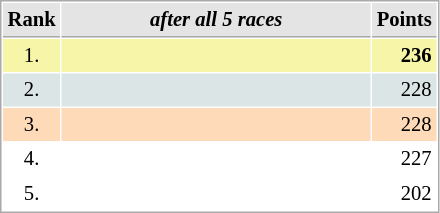<table cellspacing="1" cellpadding="3" style="border:1px solid #aaa; font-size:86%;">
<tr style="background:#e4e4e4;">
<th style="border-bottom:1px solid #aaa; width:10px;">Rank</th>
<th style="border-bottom:1px solid #aaa; width:200px; white-space:nowrap;"><em>after all 5 races</em></th>
<th style="border-bottom:1px solid #aaa; width:20px;">Points</th>
</tr>
<tr style="background:#f7f6a8;">
<td style="text-align:center">1.</td>
<td><strong></strong></td>
<td style="text-align:right"><strong>236</strong></td>
</tr>
<tr style="background:#dce5e5;">
<td style="text-align:center">2.</td>
<td></td>
<td style="text-align:right">228</td>
</tr>
<tr style="background:#ffdab9;">
<td style="text-align:center">3.</td>
<td></td>
<td style="text-align:right">228</td>
</tr>
<tr>
<td style="text-align:center">4.</td>
<td></td>
<td style="text-align:right">227</td>
</tr>
<tr>
<td style="text-align:center">5.</td>
<td></td>
<td style="text-align:right">202</td>
</tr>
</table>
